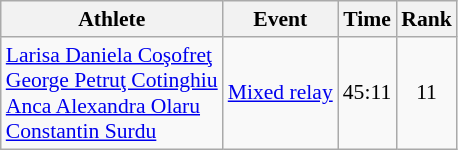<table class="wikitable" style="font-size:90%">
<tr>
<th>Athlete</th>
<th>Event</th>
<th>Time</th>
<th>Rank</th>
</tr>
<tr align=center>
<td align=left><a href='#'>Larisa Daniela Coşofreţ</a><br><a href='#'>George Petruţ Cotinghiu</a><br><a href='#'>Anca Alexandra Olaru</a><br><a href='#'>Constantin Surdu</a></td>
<td align=left><a href='#'>Mixed relay</a></td>
<td>45:11</td>
<td>11</td>
</tr>
</table>
